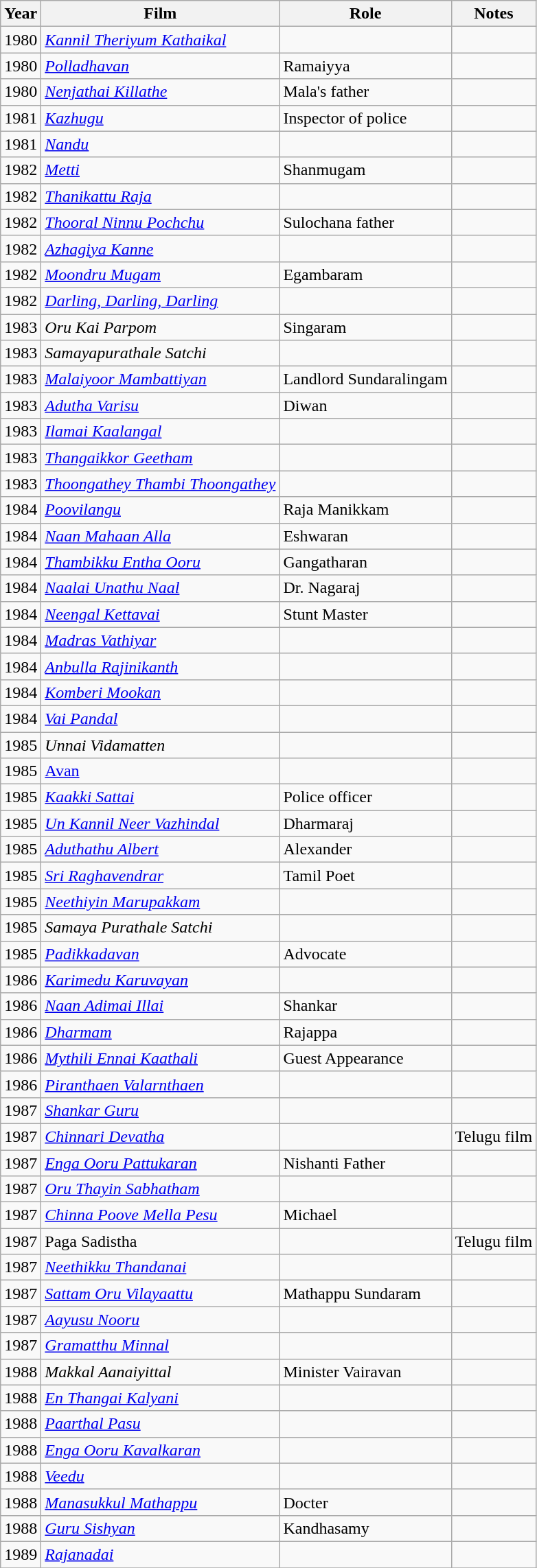<table class="wikitable sortable">
<tr>
<th>Year</th>
<th>Film</th>
<th>Role</th>
<th>Notes</th>
</tr>
<tr>
<td>1980</td>
<td><em><a href='#'>Kannil Theriyum Kathaikal</a></em></td>
<td></td>
<td></td>
</tr>
<tr>
<td>1980</td>
<td><em><a href='#'>Polladhavan</a></em></td>
<td>Ramaiyya</td>
<td></td>
</tr>
<tr>
<td>1980</td>
<td><em><a href='#'>Nenjathai Killathe</a></em></td>
<td>Mala's father</td>
<td></td>
</tr>
<tr>
<td>1981</td>
<td><em><a href='#'>Kazhugu</a></em></td>
<td>Inspector of police</td>
<td></td>
</tr>
<tr>
<td>1981</td>
<td><em><a href='#'>Nandu</a></em></td>
<td></td>
<td></td>
</tr>
<tr>
<td>1982</td>
<td><em><a href='#'>Metti</a></em></td>
<td>Shanmugam</td>
<td></td>
</tr>
<tr>
<td>1982</td>
<td><em><a href='#'>Thanikattu Raja</a></em></td>
<td></td>
<td></td>
</tr>
<tr>
<td>1982</td>
<td><em><a href='#'>Thooral Ninnu Pochchu</a></em></td>
<td>Sulochana father</td>
<td></td>
</tr>
<tr>
<td>1982</td>
<td><em><a href='#'>Azhagiya Kanne</a></em></td>
<td></td>
<td></td>
</tr>
<tr>
<td>1982</td>
<td><em><a href='#'>Moondru Mugam</a></em></td>
<td>Egambaram</td>
<td></td>
</tr>
<tr>
<td>1982</td>
<td><em><a href='#'>Darling, Darling, Darling</a></em></td>
<td></td>
<td></td>
</tr>
<tr>
<td>1983</td>
<td><em>Oru Kai Parpom</em></td>
<td>Singaram</td>
<td></td>
</tr>
<tr>
<td>1983</td>
<td><em>Samayapurathale Satchi</em></td>
<td></td>
<td></td>
</tr>
<tr>
<td>1983</td>
<td><em><a href='#'>Malaiyoor Mambattiyan</a></em></td>
<td>Landlord Sundaralingam</td>
<td></td>
</tr>
<tr>
<td>1983</td>
<td><em><a href='#'>Adutha Varisu</a></em></td>
<td>Diwan</td>
<td></td>
</tr>
<tr>
<td>1983</td>
<td><em><a href='#'>Ilamai Kaalangal</a></em></td>
<td></td>
<td></td>
</tr>
<tr>
<td>1983</td>
<td><em><a href='#'>Thangaikkor Geetham</a></em></td>
<td></td>
<td></td>
</tr>
<tr>
<td>1983</td>
<td><em><a href='#'>Thoongathey Thambi Thoongathey</a></em></td>
<td></td>
<td></td>
</tr>
<tr>
<td>1984</td>
<td><em><a href='#'>Poovilangu</a></em></td>
<td>Raja Manikkam</td>
<td></td>
</tr>
<tr>
<td>1984</td>
<td><em><a href='#'>Naan Mahaan Alla</a></em></td>
<td>Eshwaran</td>
<td></td>
</tr>
<tr>
<td>1984</td>
<td><em><a href='#'>Thambikku Entha Ooru</a></em></td>
<td>Gangatharan</td>
<td></td>
</tr>
<tr>
<td>1984</td>
<td><em><a href='#'>Naalai Unathu Naal</a></em></td>
<td>Dr. Nagaraj</td>
<td></td>
</tr>
<tr>
<td>1984</td>
<td><em><a href='#'>Neengal Kettavai</a></em></td>
<td>Stunt Master</td>
<td></td>
</tr>
<tr>
<td>1984</td>
<td><em><a href='#'>Madras Vathiyar</a></em></td>
<td></td>
<td></td>
</tr>
<tr>
<td>1984</td>
<td><em><a href='#'>Anbulla Rajinikanth</a></em></td>
<td></td>
<td></td>
</tr>
<tr>
<td>1984</td>
<td><em><a href='#'>Komberi Mookan</a></em></td>
<td></td>
<td></td>
</tr>
<tr>
<td>1984</td>
<td><em><a href='#'>Vai Pandal</a></em></td>
<td></td>
<td></td>
</tr>
<tr>
<td>1985</td>
<td><em>Unnai Vidamatten</em></td>
<td></td>
<td></td>
</tr>
<tr>
<td>1985</td>
<td><a href='#'>Avan</a></td>
<td></td>
<td></td>
</tr>
<tr>
<td>1985</td>
<td><em><a href='#'>Kaakki Sattai</a></em></td>
<td>Police officer</td>
<td></td>
</tr>
<tr>
<td>1985</td>
<td><em><a href='#'>Un Kannil Neer Vazhindal</a></em></td>
<td>Dharmaraj</td>
<td></td>
</tr>
<tr>
<td>1985</td>
<td><em><a href='#'>Aduthathu Albert</a></em></td>
<td>Alexander</td>
<td></td>
</tr>
<tr>
<td>1985</td>
<td><em><a href='#'>Sri Raghavendrar</a></em></td>
<td>Tamil Poet</td>
<td></td>
</tr>
<tr>
<td>1985</td>
<td><em><a href='#'>Neethiyin Marupakkam</a></em></td>
<td></td>
<td></td>
</tr>
<tr>
<td>1985</td>
<td><em>Samaya Purathale Satchi</em></td>
<td></td>
<td></td>
</tr>
<tr>
<td>1985</td>
<td><em><a href='#'>Padikkadavan</a></em></td>
<td>Advocate</td>
<td></td>
</tr>
<tr>
<td>1986</td>
<td><em><a href='#'>Karimedu Karuvayan</a></em></td>
<td></td>
<td></td>
</tr>
<tr>
<td>1986</td>
<td><em><a href='#'>Naan Adimai Illai</a></em></td>
<td>Shankar</td>
<td></td>
</tr>
<tr>
<td>1986</td>
<td><em><a href='#'>Dharmam</a></em></td>
<td>Rajappa</td>
<td></td>
</tr>
<tr>
<td>1986</td>
<td><em><a href='#'>Mythili Ennai Kaathali</a></em></td>
<td>Guest Appearance</td>
<td></td>
</tr>
<tr>
<td>1986</td>
<td><em><a href='#'>Piranthaen Valarnthaen</a></em></td>
<td></td>
<td></td>
</tr>
<tr>
<td>1987</td>
<td><em><a href='#'>Shankar Guru</a></em></td>
<td></td>
<td></td>
</tr>
<tr>
<td>1987</td>
<td><a href='#'><em>Chinnari Devatha</em></a></td>
<td></td>
<td>Telugu film</td>
</tr>
<tr>
<td>1987</td>
<td><em><a href='#'>Enga Ooru Pattukaran</a></em></td>
<td>Nishanti Father</td>
<td></td>
</tr>
<tr>
<td>1987</td>
<td><em><a href='#'>Oru Thayin Sabhatham</a></em></td>
<td></td>
<td></td>
</tr>
<tr>
<td>1987</td>
<td><em><a href='#'>Chinna Poove Mella Pesu</a></em></td>
<td>Michael</td>
<td></td>
</tr>
<tr>
<td>1987</td>
<td>Paga Sadistha</td>
<td></td>
<td>Telugu film</td>
</tr>
<tr>
<td>1987</td>
<td><em><a href='#'>Neethikku Thandanai</a></em></td>
<td></td>
<td></td>
</tr>
<tr>
<td>1987</td>
<td><em><a href='#'>Sattam Oru Vilayaattu</a></em></td>
<td>Mathappu Sundaram</td>
<td></td>
</tr>
<tr>
<td>1987</td>
<td><em><a href='#'>Aayusu Nooru</a></em></td>
<td></td>
<td></td>
</tr>
<tr>
<td>1987</td>
<td><em><a href='#'>Gramatthu Minnal</a></em></td>
<td></td>
<td></td>
</tr>
<tr>
<td>1988</td>
<td><em>Makkal Aanaiyittal</em></td>
<td>Minister Vairavan</td>
<td></td>
</tr>
<tr>
<td>1988</td>
<td><em><a href='#'>En Thangai Kalyani</a></em></td>
<td></td>
<td></td>
</tr>
<tr>
<td>1988</td>
<td><em><a href='#'>Paarthal Pasu</a></em></td>
<td></td>
<td></td>
</tr>
<tr>
<td>1988</td>
<td><em><a href='#'>Enga Ooru Kavalkaran</a></em></td>
<td></td>
<td></td>
</tr>
<tr>
<td>1988</td>
<td><em><a href='#'>Veedu</a></em></td>
<td></td>
<td></td>
</tr>
<tr>
<td>1988</td>
<td><em><a href='#'>Manasukkul Mathappu</a></em></td>
<td>Docter</td>
<td></td>
</tr>
<tr>
<td>1988</td>
<td><em><a href='#'>Guru Sishyan</a></em></td>
<td>Kandhasamy</td>
<td></td>
</tr>
<tr>
<td>1989</td>
<td><em><a href='#'>Rajanadai</a></em></td>
<td></td>
<td></td>
</tr>
<tr>
</tr>
</table>
